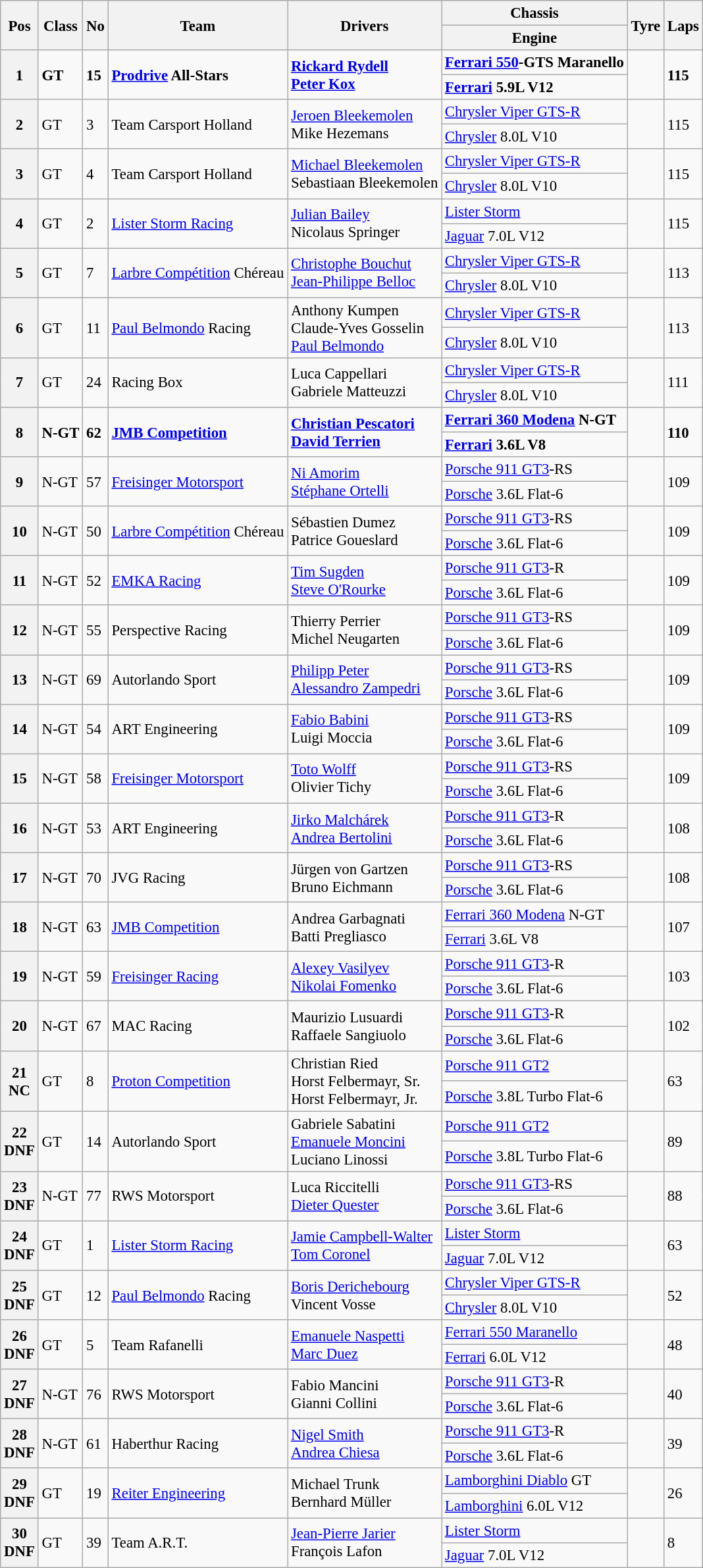<table class="wikitable" style="font-size: 95%;">
<tr>
<th rowspan=2>Pos</th>
<th rowspan=2>Class</th>
<th rowspan=2>No</th>
<th rowspan=2>Team</th>
<th rowspan=2>Drivers</th>
<th>Chassis</th>
<th rowspan=2>Tyre</th>
<th rowspan=2>Laps</th>
</tr>
<tr>
<th>Engine</th>
</tr>
<tr style="font-weight:bold">
<th rowspan=2>1</th>
<td rowspan=2>GT</td>
<td rowspan=2>15</td>
<td rowspan=2> <a href='#'>Prodrive</a> All-Stars</td>
<td rowspan=2> <a href='#'>Rickard Rydell</a><br> <a href='#'>Peter Kox</a></td>
<td><a href='#'>Ferrari 550</a>-GTS Maranello</td>
<td rowspan=2></td>
<td rowspan=2>115</td>
</tr>
<tr style="font-weight:bold">
<td><a href='#'>Ferrari</a> 5.9L V12</td>
</tr>
<tr>
<th rowspan=2>2</th>
<td rowspan=2>GT</td>
<td rowspan=2>3</td>
<td rowspan=2> Team Carsport Holland</td>
<td rowspan=2> <a href='#'>Jeroen Bleekemolen</a><br> Mike Hezemans</td>
<td><a href='#'>Chrysler Viper GTS-R</a></td>
<td rowspan=2></td>
<td rowspan=2>115</td>
</tr>
<tr>
<td><a href='#'>Chrysler</a> 8.0L V10</td>
</tr>
<tr>
<th rowspan=2>3</th>
<td rowspan=2>GT</td>
<td rowspan=2>4</td>
<td rowspan=2> Team Carsport Holland</td>
<td rowspan=2> <a href='#'>Michael Bleekemolen</a><br> Sebastiaan Bleekemolen</td>
<td><a href='#'>Chrysler Viper GTS-R</a></td>
<td rowspan=2></td>
<td rowspan=2>115</td>
</tr>
<tr>
<td><a href='#'>Chrysler</a> 8.0L V10</td>
</tr>
<tr>
<th rowspan=2>4</th>
<td rowspan=2>GT</td>
<td rowspan=2>2</td>
<td rowspan=2> <a href='#'>Lister Storm Racing</a></td>
<td rowspan=2> <a href='#'>Julian Bailey</a><br> Nicolaus Springer</td>
<td><a href='#'>Lister Storm</a></td>
<td rowspan=2></td>
<td rowspan=2>115</td>
</tr>
<tr>
<td><a href='#'>Jaguar</a> 7.0L V12</td>
</tr>
<tr>
<th rowspan=2>5</th>
<td rowspan=2>GT</td>
<td rowspan=2>7</td>
<td rowspan=2> <a href='#'>Larbre Compétition</a> Chéreau</td>
<td rowspan=2> <a href='#'>Christophe Bouchut</a><br> <a href='#'>Jean-Philippe Belloc</a></td>
<td><a href='#'>Chrysler Viper GTS-R</a></td>
<td rowspan=2></td>
<td rowspan=2>113</td>
</tr>
<tr>
<td><a href='#'>Chrysler</a> 8.0L V10</td>
</tr>
<tr>
<th rowspan=2>6</th>
<td rowspan=2>GT</td>
<td rowspan=2>11</td>
<td rowspan=2> <a href='#'>Paul Belmondo</a> Racing</td>
<td rowspan=2> Anthony Kumpen<br> Claude-Yves Gosselin<br> <a href='#'>Paul Belmondo</a></td>
<td><a href='#'>Chrysler Viper GTS-R</a></td>
<td rowspan=2></td>
<td rowspan=2>113</td>
</tr>
<tr>
<td><a href='#'>Chrysler</a> 8.0L V10</td>
</tr>
<tr>
<th rowspan=2>7</th>
<td rowspan=2>GT</td>
<td rowspan=2>24</td>
<td rowspan=2> Racing Box</td>
<td rowspan=2> Luca Cappellari<br> Gabriele Matteuzzi</td>
<td><a href='#'>Chrysler Viper GTS-R</a></td>
<td rowspan=2></td>
<td rowspan=2>111</td>
</tr>
<tr>
<td><a href='#'>Chrysler</a> 8.0L V10</td>
</tr>
<tr style="font-weight:bold">
<th rowspan=2>8</th>
<td rowspan=2>N-GT</td>
<td rowspan=2>62</td>
<td rowspan=2> <a href='#'>JMB Competition</a></td>
<td rowspan=2> <a href='#'>Christian Pescatori</a><br> <a href='#'>David Terrien</a></td>
<td><a href='#'>Ferrari 360 Modena</a> N-GT</td>
<td rowspan=2></td>
<td rowspan=2>110</td>
</tr>
<tr style="font-weight:bold">
<td><a href='#'>Ferrari</a> 3.6L V8</td>
</tr>
<tr>
<th rowspan=2>9</th>
<td rowspan=2>N-GT</td>
<td rowspan=2>57</td>
<td rowspan=2> <a href='#'>Freisinger Motorsport</a></td>
<td rowspan=2> <a href='#'>Ni Amorim</a><br> <a href='#'>Stéphane Ortelli</a></td>
<td><a href='#'>Porsche 911 GT3</a>-RS</td>
<td rowspan=2></td>
<td rowspan=2>109</td>
</tr>
<tr>
<td><a href='#'>Porsche</a> 3.6L Flat-6</td>
</tr>
<tr>
<th rowspan=2>10</th>
<td rowspan=2>N-GT</td>
<td rowspan=2>50</td>
<td rowspan=2> <a href='#'>Larbre Compétition</a> Chéreau</td>
<td rowspan=2> Sébastien Dumez<br> Patrice Goueslard</td>
<td><a href='#'>Porsche 911 GT3</a>-RS</td>
<td rowspan=2></td>
<td rowspan=2>109</td>
</tr>
<tr>
<td><a href='#'>Porsche</a> 3.6L Flat-6</td>
</tr>
<tr>
<th rowspan=2>11</th>
<td rowspan=2>N-GT</td>
<td rowspan=2>52</td>
<td rowspan=2> <a href='#'>EMKA Racing</a></td>
<td rowspan=2> <a href='#'>Tim Sugden</a><br> <a href='#'>Steve O'Rourke</a></td>
<td><a href='#'>Porsche 911 GT3</a>-R</td>
<td rowspan=2></td>
<td rowspan=2>109</td>
</tr>
<tr>
<td><a href='#'>Porsche</a> 3.6L Flat-6</td>
</tr>
<tr>
<th rowspan=2>12</th>
<td rowspan=2>N-GT</td>
<td rowspan=2>55</td>
<td rowspan=2> Perspective Racing</td>
<td rowspan=2> Thierry Perrier<br> Michel Neugarten</td>
<td><a href='#'>Porsche 911 GT3</a>-RS</td>
<td rowspan=2></td>
<td rowspan=2>109</td>
</tr>
<tr>
<td><a href='#'>Porsche</a> 3.6L Flat-6</td>
</tr>
<tr>
<th rowspan=2>13</th>
<td rowspan=2>N-GT</td>
<td rowspan=2>69</td>
<td rowspan=2> Autorlando Sport</td>
<td rowspan=2> <a href='#'>Philipp Peter</a><br> <a href='#'>Alessandro Zampedri</a></td>
<td><a href='#'>Porsche 911 GT3</a>-RS</td>
<td rowspan=2></td>
<td rowspan=2>109</td>
</tr>
<tr>
<td><a href='#'>Porsche</a> 3.6L Flat-6</td>
</tr>
<tr>
<th rowspan=2>14</th>
<td rowspan=2>N-GT</td>
<td rowspan=2>54</td>
<td rowspan=2> ART Engineering</td>
<td rowspan=2> <a href='#'>Fabio Babini</a><br> Luigi Moccia</td>
<td><a href='#'>Porsche 911 GT3</a>-RS</td>
<td rowspan=2></td>
<td rowspan=2>109</td>
</tr>
<tr>
<td><a href='#'>Porsche</a> 3.6L Flat-6</td>
</tr>
<tr>
<th rowspan=2>15</th>
<td rowspan=2>N-GT</td>
<td rowspan=2>58</td>
<td rowspan=2> <a href='#'>Freisinger Motorsport</a></td>
<td rowspan=2> <a href='#'>Toto Wolff</a><br> Olivier Tichy</td>
<td><a href='#'>Porsche 911 GT3</a>-RS</td>
<td rowspan=2></td>
<td rowspan=2>109</td>
</tr>
<tr>
<td><a href='#'>Porsche</a> 3.6L Flat-6</td>
</tr>
<tr>
<th rowspan=2>16</th>
<td rowspan=2>N-GT</td>
<td rowspan=2>53</td>
<td rowspan=2> ART Engineering</td>
<td rowspan=2> <a href='#'>Jirko Malchárek</a><br> <a href='#'>Andrea Bertolini</a></td>
<td><a href='#'>Porsche 911 GT3</a>-R</td>
<td rowspan=2></td>
<td rowspan=2>108</td>
</tr>
<tr>
<td><a href='#'>Porsche</a> 3.6L Flat-6</td>
</tr>
<tr>
<th rowspan=2>17</th>
<td rowspan=2>N-GT</td>
<td rowspan=2>70</td>
<td rowspan=2> JVG Racing</td>
<td rowspan=2> Jürgen von Gartzen<br> Bruno Eichmann</td>
<td><a href='#'>Porsche 911 GT3</a>-RS</td>
<td rowspan=2></td>
<td rowspan=2>108</td>
</tr>
<tr>
<td><a href='#'>Porsche</a> 3.6L Flat-6</td>
</tr>
<tr>
<th rowspan=2>18</th>
<td rowspan=2>N-GT</td>
<td rowspan=2>63</td>
<td rowspan=2> <a href='#'>JMB Competition</a></td>
<td rowspan=2> Andrea Garbagnati<br> Batti Pregliasco</td>
<td><a href='#'>Ferrari 360 Modena</a> N-GT</td>
<td rowspan=2></td>
<td rowspan=2>107</td>
</tr>
<tr>
<td><a href='#'>Ferrari</a> 3.6L V8</td>
</tr>
<tr>
<th rowspan=2>19</th>
<td rowspan=2>N-GT</td>
<td rowspan=2>59</td>
<td rowspan=2> <a href='#'>Freisinger Racing</a></td>
<td rowspan=2> <a href='#'>Alexey Vasilyev</a><br> <a href='#'>Nikolai Fomenko</a></td>
<td><a href='#'>Porsche 911 GT3</a>-R</td>
<td rowspan=2></td>
<td rowspan=2>103</td>
</tr>
<tr>
<td><a href='#'>Porsche</a> 3.6L Flat-6</td>
</tr>
<tr>
<th rowspan=2>20</th>
<td rowspan=2>N-GT</td>
<td rowspan=2>67</td>
<td rowspan=2> MAC Racing</td>
<td rowspan=2> Maurizio Lusuardi<br> Raffaele Sangiuolo</td>
<td><a href='#'>Porsche 911 GT3</a>-R</td>
<td rowspan=2></td>
<td rowspan=2>102</td>
</tr>
<tr>
<td><a href='#'>Porsche</a> 3.6L Flat-6</td>
</tr>
<tr>
<th rowspan=2>21<br>NC</th>
<td rowspan=2>GT</td>
<td rowspan=2>8</td>
<td rowspan=2> <a href='#'>Proton Competition</a></td>
<td rowspan=2> Christian Ried<br> Horst Felbermayr, Sr.<br> Horst Felbermayr, Jr.</td>
<td><a href='#'>Porsche 911 GT2</a></td>
<td rowspan=2></td>
<td rowspan=2>63</td>
</tr>
<tr>
<td><a href='#'>Porsche</a> 3.8L Turbo Flat-6</td>
</tr>
<tr>
<th rowspan=2>22<br>DNF</th>
<td rowspan=2>GT</td>
<td rowspan=2>14</td>
<td rowspan=2> Autorlando Sport</td>
<td rowspan=2> Gabriele Sabatini<br> <a href='#'>Emanuele Moncini</a><br> Luciano Linossi</td>
<td><a href='#'>Porsche 911 GT2</a></td>
<td rowspan=2></td>
<td rowspan=2>89</td>
</tr>
<tr>
<td><a href='#'>Porsche</a> 3.8L Turbo Flat-6</td>
</tr>
<tr>
<th rowspan=2>23<br>DNF</th>
<td rowspan=2>N-GT</td>
<td rowspan=2>77</td>
<td rowspan=2> RWS Motorsport</td>
<td rowspan=2> Luca Riccitelli<br> <a href='#'>Dieter Quester</a></td>
<td><a href='#'>Porsche 911 GT3</a>-RS</td>
<td rowspan=2></td>
<td rowspan=2>88</td>
</tr>
<tr>
<td><a href='#'>Porsche</a> 3.6L Flat-6</td>
</tr>
<tr>
<th rowspan=2>24<br>DNF</th>
<td rowspan=2>GT</td>
<td rowspan=2>1</td>
<td rowspan=2> <a href='#'>Lister Storm Racing</a></td>
<td rowspan=2> <a href='#'>Jamie Campbell-Walter</a><br> <a href='#'>Tom Coronel</a></td>
<td><a href='#'>Lister Storm</a></td>
<td rowspan=2></td>
<td rowspan=2>63</td>
</tr>
<tr>
<td><a href='#'>Jaguar</a> 7.0L V12</td>
</tr>
<tr>
<th rowspan=2>25<br>DNF</th>
<td rowspan=2>GT</td>
<td rowspan=2>12</td>
<td rowspan=2> <a href='#'>Paul Belmondo</a> Racing</td>
<td rowspan=2> <a href='#'>Boris Derichebourg</a><br> Vincent Vosse</td>
<td><a href='#'>Chrysler Viper GTS-R</a></td>
<td rowspan=2></td>
<td rowspan=2>52</td>
</tr>
<tr>
<td><a href='#'>Chrysler</a> 8.0L V10</td>
</tr>
<tr>
<th rowspan=2>26<br>DNF</th>
<td rowspan=2>GT</td>
<td rowspan=2>5</td>
<td rowspan=2> Team Rafanelli</td>
<td rowspan=2> <a href='#'>Emanuele Naspetti</a><br> <a href='#'>Marc Duez</a></td>
<td><a href='#'>Ferrari 550 Maranello</a></td>
<td rowspan=2></td>
<td rowspan=2>48</td>
</tr>
<tr>
<td><a href='#'>Ferrari</a> 6.0L V12</td>
</tr>
<tr>
<th rowspan=2>27<br>DNF</th>
<td rowspan=2>N-GT</td>
<td rowspan=2>76</td>
<td rowspan=2> RWS Motorsport</td>
<td rowspan=2> Fabio Mancini<br> Gianni Collini</td>
<td><a href='#'>Porsche 911 GT3</a>-R</td>
<td rowspan=2></td>
<td rowspan=2>40</td>
</tr>
<tr>
<td><a href='#'>Porsche</a> 3.6L Flat-6</td>
</tr>
<tr>
<th rowspan=2>28<br>DNF</th>
<td rowspan=2>N-GT</td>
<td rowspan=2>61</td>
<td rowspan=2> Haberthur Racing</td>
<td rowspan=2> <a href='#'>Nigel Smith</a><br> <a href='#'>Andrea Chiesa</a></td>
<td><a href='#'>Porsche 911 GT3</a>-R</td>
<td rowspan=2></td>
<td rowspan=2>39</td>
</tr>
<tr>
<td><a href='#'>Porsche</a> 3.6L Flat-6</td>
</tr>
<tr>
<th rowspan=2>29<br>DNF</th>
<td rowspan=2>GT</td>
<td rowspan=2>19</td>
<td rowspan=2> <a href='#'>Reiter Engineering</a></td>
<td rowspan=2> Michael Trunk<br> Bernhard Müller</td>
<td><a href='#'>Lamborghini Diablo</a> GT</td>
<td rowspan=2></td>
<td rowspan=2>26</td>
</tr>
<tr>
<td><a href='#'>Lamborghini</a> 6.0L V12</td>
</tr>
<tr>
<th rowspan=2>30<br>DNF</th>
<td rowspan=2>GT</td>
<td rowspan=2>39</td>
<td rowspan=2> Team A.R.T.</td>
<td rowspan=2> <a href='#'>Jean-Pierre Jarier</a><br> François Lafon</td>
<td><a href='#'>Lister Storm</a></td>
<td rowspan=2></td>
<td rowspan=2>8</td>
</tr>
<tr>
<td><a href='#'>Jaguar</a> 7.0L V12</td>
</tr>
</table>
